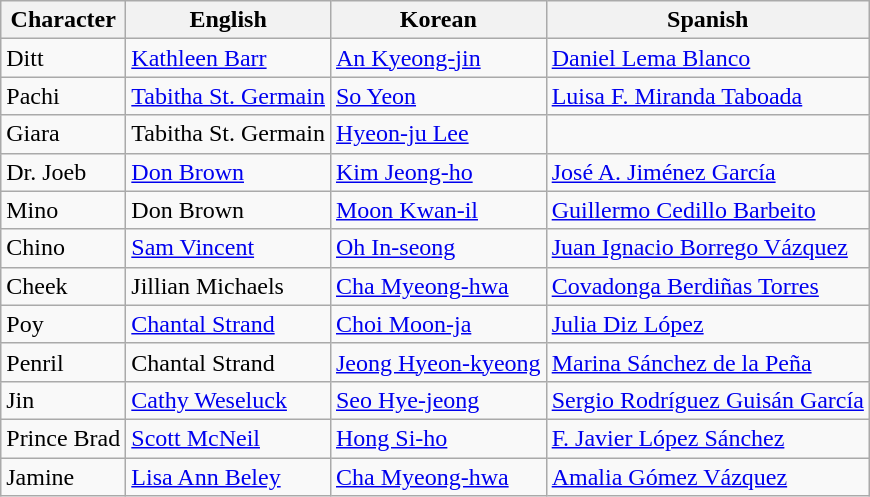<table class="wikitable">
<tr>
<th>Character</th>
<th>English</th>
<th>Korean</th>
<th>Spanish</th>
</tr>
<tr>
<td>Ditt</td>
<td><a href='#'>Kathleen Barr</a></td>
<td><a href='#'>An Kyeong-jin</a></td>
<td><a href='#'>Daniel Lema Blanco</a></td>
</tr>
<tr>
<td>Pachi</td>
<td><a href='#'>Tabitha St. Germain</a></td>
<td><a href='#'>So Yeon</a></td>
<td><a href='#'>Luisa F. Miranda Taboada</a></td>
</tr>
<tr>
<td>Giara</td>
<td>Tabitha St. Germain</td>
<td><a href='#'>Hyeon-ju Lee</a></td>
<td></td>
</tr>
<tr>
<td>Dr. Joeb</td>
<td><a href='#'>Don Brown</a></td>
<td><a href='#'>Kim Jeong-ho</a></td>
<td><a href='#'>José A. Jiménez García</a></td>
</tr>
<tr>
<td>Mino</td>
<td>Don Brown</td>
<td><a href='#'>Moon Kwan-il</a></td>
<td><a href='#'>Guillermo Cedillo Barbeito</a></td>
</tr>
<tr>
<td>Chino</td>
<td><a href='#'>Sam Vincent</a></td>
<td><a href='#'>Oh In-seong</a></td>
<td><a href='#'>Juan Ignacio Borrego Vázquez</a></td>
</tr>
<tr>
<td>Cheek</td>
<td>Jillian Michaels</td>
<td><a href='#'>Cha Myeong-hwa</a></td>
<td><a href='#'>Covadonga Berdiñas Torres</a></td>
</tr>
<tr>
<td>Poy</td>
<td><a href='#'>Chantal Strand</a></td>
<td><a href='#'>Choi Moon-ja</a></td>
<td><a href='#'>Julia Diz López</a></td>
</tr>
<tr>
<td>Penril</td>
<td>Chantal Strand</td>
<td><a href='#'>Jeong Hyeon-kyeong</a></td>
<td><a href='#'>Marina Sánchez de la Peña</a></td>
</tr>
<tr>
<td>Jin</td>
<td><a href='#'>Cathy Weseluck</a></td>
<td><a href='#'>Seo Hye-jeong</a></td>
<td><a href='#'>Sergio Rodríguez Guisán García</a></td>
</tr>
<tr>
<td>Prince Brad</td>
<td><a href='#'>Scott McNeil</a></td>
<td><a href='#'>Hong Si-ho</a></td>
<td><a href='#'>F. Javier López Sánchez</a></td>
</tr>
<tr>
<td>Jamine</td>
<td><a href='#'>Lisa Ann Beley</a></td>
<td><a href='#'>Cha Myeong-hwa</a></td>
<td><a href='#'>Amalia Gómez Vázquez</a></td>
</tr>
</table>
